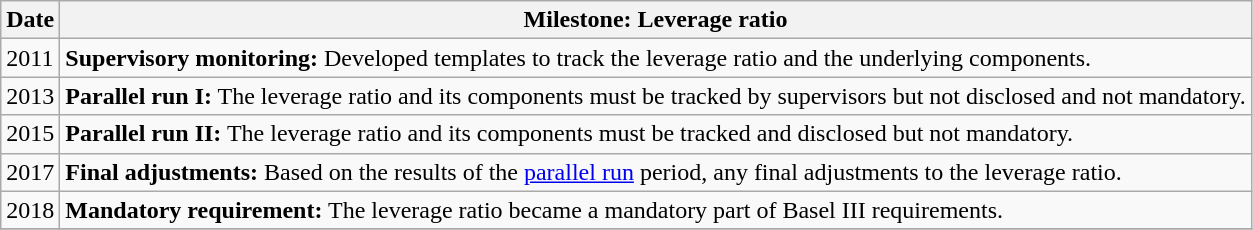<table class="wikitable">
<tr>
<th>Date</th>
<th>Milestone: Leverage ratio</th>
</tr>
<tr>
<td>2011</td>
<td><strong>Supervisory monitoring:</strong> Developed templates to track the leverage ratio and the underlying components.</td>
</tr>
<tr>
<td>2013</td>
<td><strong>Parallel run I:</strong> The leverage ratio and its components must be tracked by supervisors but not disclosed and not mandatory.</td>
</tr>
<tr>
<td>2015</td>
<td><strong>Parallel run II:</strong> The leverage ratio and its components must be tracked and disclosed but not mandatory.</td>
</tr>
<tr>
<td>2017</td>
<td><strong>Final adjustments:</strong> Based on the results of the <a href='#'>parallel run</a> period, any final adjustments to the leverage ratio.</td>
</tr>
<tr>
<td>2018</td>
<td><strong>Mandatory requirement:</strong> The leverage ratio became a mandatory part of Basel III requirements.</td>
</tr>
<tr>
</tr>
</table>
